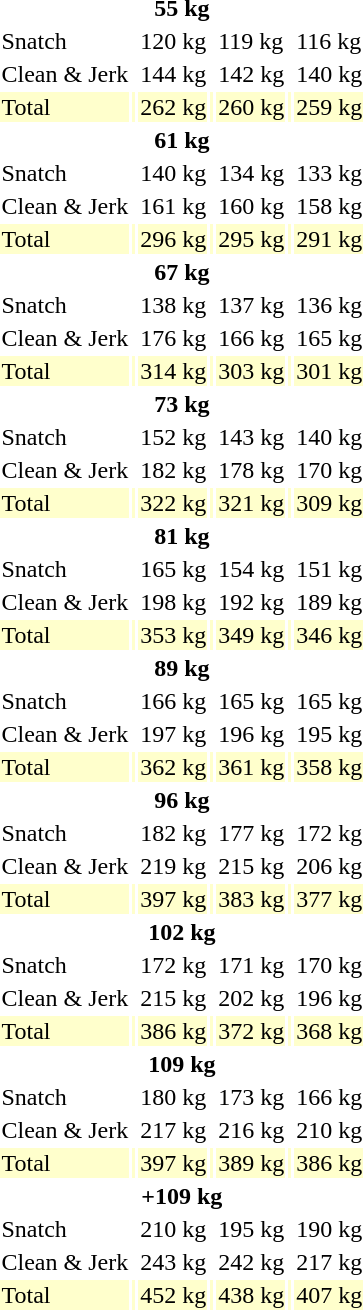<table>
<tr>
<th colspan=7>55 kg</th>
</tr>
<tr>
<td>Snatch</td>
<td></td>
<td>120 kg</td>
<td></td>
<td>119 kg</td>
<td></td>
<td>116 kg</td>
</tr>
<tr>
<td>Clean & Jerk</td>
<td></td>
<td>144 kg</td>
<td></td>
<td>142 kg</td>
<td></td>
<td>140 kg</td>
</tr>
<tr bgcolor=ffffcc>
<td>Total</td>
<td></td>
<td>262 kg</td>
<td></td>
<td>260 kg</td>
<td></td>
<td>259 kg</td>
</tr>
<tr>
<th colspan=7>61 kg</th>
</tr>
<tr>
<td>Snatch</td>
<td></td>
<td>140 kg</td>
<td></td>
<td>134 kg</td>
<td></td>
<td>133 kg</td>
</tr>
<tr>
<td>Clean & Jerk</td>
<td></td>
<td>161 kg</td>
<td></td>
<td>160 kg</td>
<td></td>
<td>158 kg</td>
</tr>
<tr bgcolor=ffffcc>
<td>Total</td>
<td></td>
<td>296 kg</td>
<td></td>
<td>295 kg</td>
<td></td>
<td>291 kg</td>
</tr>
<tr>
<th colspan=7>67 kg</th>
</tr>
<tr>
<td>Snatch</td>
<td></td>
<td>138 kg</td>
<td></td>
<td>137 kg</td>
<td></td>
<td>136 kg</td>
</tr>
<tr>
<td>Clean & Jerk</td>
<td></td>
<td>176 kg</td>
<td></td>
<td>166 kg</td>
<td></td>
<td>165 kg</td>
</tr>
<tr bgcolor=ffffcc>
<td>Total</td>
<td></td>
<td>314 kg</td>
<td></td>
<td>303 kg</td>
<td></td>
<td>301 kg</td>
</tr>
<tr>
<th colspan=7>73 kg</th>
</tr>
<tr>
<td>Snatch</td>
<td></td>
<td>152 kg</td>
<td></td>
<td>143 kg</td>
<td></td>
<td>140 kg</td>
</tr>
<tr>
<td>Clean & Jerk</td>
<td></td>
<td>182 kg</td>
<td></td>
<td>178 kg</td>
<td></td>
<td>170 kg</td>
</tr>
<tr bgcolor=ffffcc>
<td>Total</td>
<td></td>
<td>322 kg</td>
<td></td>
<td>321 kg</td>
<td></td>
<td>309 kg</td>
</tr>
<tr>
<th colspan=7>81 kg</th>
</tr>
<tr>
<td>Snatch</td>
<td></td>
<td>165 kg</td>
<td></td>
<td>154 kg</td>
<td></td>
<td>151 kg</td>
</tr>
<tr>
<td>Clean & Jerk</td>
<td></td>
<td>198 kg</td>
<td></td>
<td>192 kg</td>
<td></td>
<td>189 kg</td>
</tr>
<tr bgcolor=ffffcc>
<td>Total</td>
<td></td>
<td>353 kg</td>
<td></td>
<td>349 kg</td>
<td></td>
<td>346 kg</td>
</tr>
<tr>
<th colspan=7>89 kg</th>
</tr>
<tr>
<td>Snatch</td>
<td></td>
<td>166 kg</td>
<td></td>
<td>165 kg</td>
<td></td>
<td>165 kg</td>
</tr>
<tr>
<td>Clean & Jerk</td>
<td></td>
<td>197 kg</td>
<td></td>
<td>196 kg</td>
<td></td>
<td>195 kg</td>
</tr>
<tr bgcolor=ffffcc>
<td>Total</td>
<td></td>
<td>362 kg</td>
<td></td>
<td>361 kg</td>
<td></td>
<td>358 kg</td>
</tr>
<tr>
<th colspan=7>96 kg</th>
</tr>
<tr>
<td>Snatch</td>
<td></td>
<td>182 kg</td>
<td></td>
<td>177 kg</td>
<td></td>
<td>172 kg</td>
</tr>
<tr>
<td>Clean & Jerk</td>
<td></td>
<td>219 kg</td>
<td></td>
<td>215 kg</td>
<td></td>
<td>206 kg</td>
</tr>
<tr bgcolor=ffffcc>
<td>Total</td>
<td></td>
<td>397 kg</td>
<td></td>
<td>383 kg</td>
<td></td>
<td>377 kg</td>
</tr>
<tr>
<th colspan=7>102 kg</th>
</tr>
<tr>
<td>Snatch</td>
<td></td>
<td>172 kg</td>
<td></td>
<td>171 kg</td>
<td></td>
<td>170 kg</td>
</tr>
<tr>
<td>Clean & Jerk</td>
<td></td>
<td>215 kg</td>
<td></td>
<td>202 kg</td>
<td></td>
<td>196 kg</td>
</tr>
<tr bgcolor=ffffcc>
<td>Total</td>
<td></td>
<td>386 kg</td>
<td></td>
<td>372 kg</td>
<td></td>
<td>368 kg</td>
</tr>
<tr>
<th colspan=7>109 kg</th>
</tr>
<tr>
<td>Snatch</td>
<td></td>
<td>180 kg</td>
<td></td>
<td>173 kg</td>
<td></td>
<td>166 kg</td>
</tr>
<tr>
<td>Clean & Jerk</td>
<td></td>
<td>217 kg</td>
<td></td>
<td>216 kg</td>
<td></td>
<td>210 kg</td>
</tr>
<tr bgcolor=ffffcc>
<td>Total</td>
<td></td>
<td>397 kg</td>
<td></td>
<td>389 kg</td>
<td></td>
<td>386 kg</td>
</tr>
<tr>
<th colspan=7>+109 kg</th>
</tr>
<tr>
<td>Snatch</td>
<td></td>
<td>210 kg</td>
<td></td>
<td>195 kg</td>
<td></td>
<td>190 kg</td>
</tr>
<tr>
<td>Clean & Jerk</td>
<td></td>
<td>243 kg</td>
<td></td>
<td>242 kg</td>
<td></td>
<td>217 kg</td>
</tr>
<tr bgcolor=ffffcc>
<td>Total</td>
<td></td>
<td>452 kg</td>
<td></td>
<td>438 kg</td>
<td></td>
<td>407 kg</td>
</tr>
</table>
